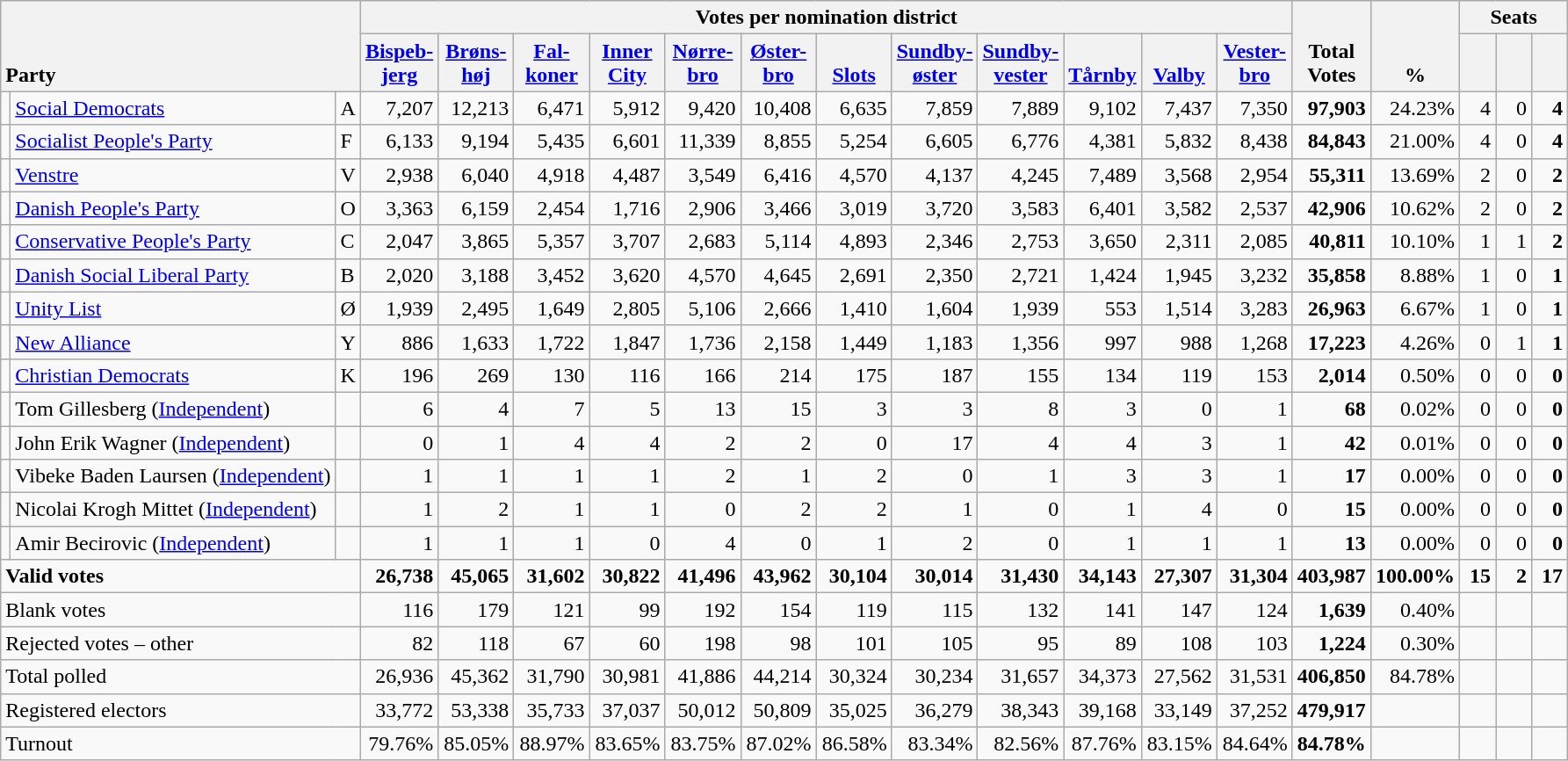<table class="wikitable" border="1" style="text-align:right;">
<tr>
<th style="text-align:left;" valign=bottom rowspan=2 colspan=3>Party</th>
<th colspan=12>Votes per nomination district</th>
<th align=center valign=bottom rowspan=2 width="50">Total Votes</th>
<th align=center valign=bottom rowspan=2 width="50">%</th>
<th colspan=3>Seats</th>
</tr>
<tr>
<th align=center valign=bottom width="50"><a href='#'>Bispeb- jerg</a></th>
<th align="center" valign="bottom" width="50"><a href='#'>Brøns- høj</a></th>
<th align="center" valign="bottom" width="50"><a href='#'>Fal- koner</a></th>
<th align="center" valign="bottom" width="50"><a href='#'>Inner City</a></th>
<th align="center" valign="bottom" width="50"><a href='#'>Nørre- bro</a></th>
<th align="center" valign="bottom" width="50"><a href='#'>Øster- bro</a></th>
<th align="center" valign="bottom" width="50"><a href='#'>Slots</a></th>
<th align="center" valign="bottom" width="50"><a href='#'>Sundby- øster</a></th>
<th align="center" valign="bottom" width="50"><a href='#'>Sundby- vester</a></th>
<th align="center" valign="bottom" width="50"><a href='#'>Tårnby</a></th>
<th align="center" valign="bottom" width="50"><a href='#'>Valby</a></th>
<th align="center" valign="bottom" width="50"><a href='#'>Vester- bro</a></th>
<th align="center" valign="bottom" width="20"><small></small></th>
<th align=center valign=bottom width="20"><small><a href='#'></a></small></th>
<th align=center valign=bottom width="20"><small></small></th>
</tr>
<tr>
<td></td>
<td align=left><a href='#'>Social Democrats</a></td>
<td align=left>A</td>
<td>7,207</td>
<td>12,213</td>
<td>6,471</td>
<td>5,912</td>
<td>9,420</td>
<td>10,408</td>
<td>6,635</td>
<td>7,859</td>
<td>7,889</td>
<td>9,102</td>
<td>7,437</td>
<td>7,350</td>
<td><strong>97,903</strong></td>
<td>24.23%</td>
<td>4</td>
<td>0</td>
<td><strong>4</strong></td>
</tr>
<tr>
<td></td>
<td align=left><a href='#'>Socialist People's Party</a></td>
<td align=left>F</td>
<td>6,133</td>
<td>9,194</td>
<td>5,435</td>
<td>6,601</td>
<td>11,339</td>
<td>8,855</td>
<td>5,254</td>
<td>6,605</td>
<td>6,776</td>
<td>4,381</td>
<td>5,832</td>
<td>8,438</td>
<td><strong>84,843</strong></td>
<td>21.00%</td>
<td>4</td>
<td>0</td>
<td><strong>4</strong></td>
</tr>
<tr>
<td></td>
<td align=left><a href='#'>Venstre</a></td>
<td align=left>V</td>
<td>2,938</td>
<td>6,040</td>
<td>4,918</td>
<td>4,487</td>
<td>3,549</td>
<td>6,416</td>
<td>4,570</td>
<td>4,137</td>
<td>4,245</td>
<td>7,489</td>
<td>3,568</td>
<td>2,954</td>
<td><strong>55,311</strong></td>
<td>13.69%</td>
<td>2</td>
<td>0</td>
<td><strong>2</strong></td>
</tr>
<tr>
<td></td>
<td align=left><a href='#'>Danish People's Party</a></td>
<td align=left>O</td>
<td>3,363</td>
<td>6,159</td>
<td>2,454</td>
<td>1,716</td>
<td>2,906</td>
<td>3,466</td>
<td>3,019</td>
<td>3,720</td>
<td>3,583</td>
<td>6,401</td>
<td>3,582</td>
<td>2,537</td>
<td><strong>42,906</strong></td>
<td>10.62%</td>
<td>2</td>
<td>0</td>
<td><strong>2</strong></td>
</tr>
<tr>
<td></td>
<td align=left style="white-space: nowrap;"><a href='#'>Conservative People's Party</a></td>
<td align=left>C</td>
<td>2,047</td>
<td>3,865</td>
<td>5,357</td>
<td>3,707</td>
<td>2,683</td>
<td>5,114</td>
<td>4,893</td>
<td>2,346</td>
<td>2,753</td>
<td>3,650</td>
<td>2,311</td>
<td>2,085</td>
<td><strong>40,811</strong></td>
<td>10.10%</td>
<td>1</td>
<td>1</td>
<td><strong>2</strong></td>
</tr>
<tr>
<td></td>
<td align=left><a href='#'>Danish Social Liberal Party</a></td>
<td align=left>B</td>
<td>2,020</td>
<td>3,188</td>
<td>3,452</td>
<td>3,620</td>
<td>4,570</td>
<td>4,645</td>
<td>2,691</td>
<td>2,350</td>
<td>2,721</td>
<td>1,424</td>
<td>1,945</td>
<td>3,232</td>
<td><strong>35,858</strong></td>
<td>8.88%</td>
<td>1</td>
<td>0</td>
<td><strong>1</strong></td>
</tr>
<tr>
<td></td>
<td align=left><a href='#'>Unity List</a></td>
<td align=left>Ø</td>
<td>1,939</td>
<td>2,495</td>
<td>1,649</td>
<td>2,805</td>
<td>5,106</td>
<td>2,666</td>
<td>1,410</td>
<td>1,604</td>
<td>1,939</td>
<td>553</td>
<td>1,514</td>
<td>3,283</td>
<td><strong>26,963</strong></td>
<td>6.67%</td>
<td>1</td>
<td>0</td>
<td><strong>1</strong></td>
</tr>
<tr>
<td></td>
<td align=left><a href='#'>New Alliance</a></td>
<td align=left>Y</td>
<td>886</td>
<td>1,633</td>
<td>1,722</td>
<td>1,847</td>
<td>1,736</td>
<td>2,158</td>
<td>1,449</td>
<td>1,183</td>
<td>1,356</td>
<td>997</td>
<td>988</td>
<td>1,268</td>
<td><strong>17,223</strong></td>
<td>4.26%</td>
<td>0</td>
<td>1</td>
<td><strong>1</strong></td>
</tr>
<tr>
<td></td>
<td align=left><a href='#'>Christian Democrats</a></td>
<td align=left>K</td>
<td>196</td>
<td>269</td>
<td>130</td>
<td>116</td>
<td>166</td>
<td>214</td>
<td>175</td>
<td>187</td>
<td>155</td>
<td>134</td>
<td>119</td>
<td>153</td>
<td><strong>2,014</strong></td>
<td>0.50%</td>
<td>0</td>
<td>0</td>
<td><strong>0</strong></td>
</tr>
<tr>
<td></td>
<td align=left>Tom Gillesberg (<a href='#'>Independent</a>)</td>
<td></td>
<td>6</td>
<td>4</td>
<td>7</td>
<td>5</td>
<td>13</td>
<td>15</td>
<td>3</td>
<td>3</td>
<td>8</td>
<td>3</td>
<td>0</td>
<td>1</td>
<td><strong>68</strong></td>
<td>0.02%</td>
<td>0</td>
<td>0</td>
<td><strong>0</strong></td>
</tr>
<tr>
<td></td>
<td align=left>John Erik Wagner (<a href='#'>Independent</a>)</td>
<td></td>
<td>0</td>
<td>1</td>
<td>4</td>
<td>4</td>
<td>2</td>
<td>2</td>
<td>0</td>
<td>17</td>
<td>4</td>
<td>4</td>
<td>3</td>
<td>1</td>
<td><strong>42</strong></td>
<td>0.01%</td>
<td>0</td>
<td>0</td>
<td><strong>0</strong></td>
</tr>
<tr>
<td></td>
<td align=left>Vibeke Baden Laursen (<a href='#'>Independent</a>)</td>
<td></td>
<td>1</td>
<td>1</td>
<td>1</td>
<td>1</td>
<td>2</td>
<td>1</td>
<td>2</td>
<td>0</td>
<td>1</td>
<td>3</td>
<td>3</td>
<td>1</td>
<td><strong>17</strong></td>
<td>0.00%</td>
<td>0</td>
<td>0</td>
<td><strong>0</strong></td>
</tr>
<tr>
<td></td>
<td align=left>Nicolai Krogh Mittet (<a href='#'>Independent</a>)</td>
<td></td>
<td>1</td>
<td>2</td>
<td>1</td>
<td>1</td>
<td>0</td>
<td>2</td>
<td>2</td>
<td>1</td>
<td>0</td>
<td>1</td>
<td>4</td>
<td>0</td>
<td><strong>15</strong></td>
<td>0.00%</td>
<td>0</td>
<td>0</td>
<td><strong>0</strong></td>
</tr>
<tr>
<td></td>
<td align=left>Amir Becirovic (<a href='#'>Independent</a>)</td>
<td></td>
<td>1</td>
<td>1</td>
<td>1</td>
<td>0</td>
<td>4</td>
<td>0</td>
<td>1</td>
<td>2</td>
<td>0</td>
<td>1</td>
<td>1</td>
<td>1</td>
<td><strong>13</strong></td>
<td>0.00%</td>
<td>0</td>
<td>0</td>
<td><strong>0</strong></td>
</tr>
<tr style="font-weight:bold">
<td align=left colspan=3>Valid votes</td>
<td>26,738</td>
<td>45,065</td>
<td>31,602</td>
<td>30,822</td>
<td>41,496</td>
<td>43,962</td>
<td>30,104</td>
<td>30,014</td>
<td>31,430</td>
<td>34,143</td>
<td>27,307</td>
<td>31,304</td>
<td>403,987</td>
<td>100.00%</td>
<td>15</td>
<td>2</td>
<td>17</td>
</tr>
<tr>
<td align=left colspan=3>Blank votes</td>
<td>116</td>
<td>179</td>
<td>121</td>
<td>99</td>
<td>192</td>
<td>154</td>
<td>119</td>
<td>115</td>
<td>132</td>
<td>141</td>
<td>147</td>
<td>124</td>
<td><strong>1,639</strong></td>
<td>0.40%</td>
<td></td>
<td></td>
<td></td>
</tr>
<tr>
<td align=left colspan=3>Rejected votes – other</td>
<td>82</td>
<td>118</td>
<td>67</td>
<td>60</td>
<td>198</td>
<td>98</td>
<td>101</td>
<td>105</td>
<td>95</td>
<td>89</td>
<td>108</td>
<td>103</td>
<td><strong>1,224</strong></td>
<td>0.30%</td>
<td></td>
<td></td>
<td></td>
</tr>
<tr>
<td align=left colspan=3>Total polled</td>
<td>26,936</td>
<td>45,362</td>
<td>31,790</td>
<td>30,981</td>
<td>41,886</td>
<td>44,214</td>
<td>30,324</td>
<td>30,234</td>
<td>31,657</td>
<td>34,373</td>
<td>27,562</td>
<td>31,531</td>
<td><strong>406,850</strong></td>
<td>84.78%</td>
<td></td>
<td></td>
<td></td>
</tr>
<tr>
<td align=left colspan=3>Registered electors</td>
<td>33,772</td>
<td>53,338</td>
<td>35,733</td>
<td>37,037</td>
<td>50,012</td>
<td>50,809</td>
<td>35,025</td>
<td>36,279</td>
<td>38,343</td>
<td>39,168</td>
<td>33,149</td>
<td>37,252</td>
<td><strong>479,917</strong></td>
<td></td>
<td></td>
<td></td>
<td></td>
</tr>
<tr>
<td align=left colspan=3>Turnout</td>
<td>79.76%</td>
<td>85.05%</td>
<td>88.97%</td>
<td>83.65%</td>
<td>83.75%</td>
<td>87.02%</td>
<td>86.58%</td>
<td>83.34%</td>
<td>82.56%</td>
<td>87.76%</td>
<td>83.15%</td>
<td>84.64%</td>
<td><strong>84.78%</strong></td>
<td></td>
<td></td>
<td></td>
<td></td>
</tr>
</table>
